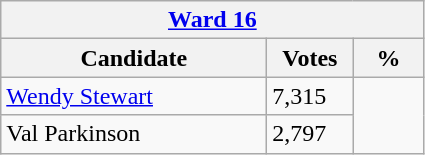<table class="wikitable">
<tr>
<th colspan="3"><a href='#'>Ward 16</a></th>
</tr>
<tr>
<th style="width: 170px">Candidate</th>
<th style="width: 50px">Votes</th>
<th style="width: 40px">%</th>
</tr>
<tr>
<td><a href='#'>Wendy Stewart</a></td>
<td>7,315</td>
</tr>
<tr>
<td>Val Parkinson</td>
<td>2,797</td>
</tr>
</table>
